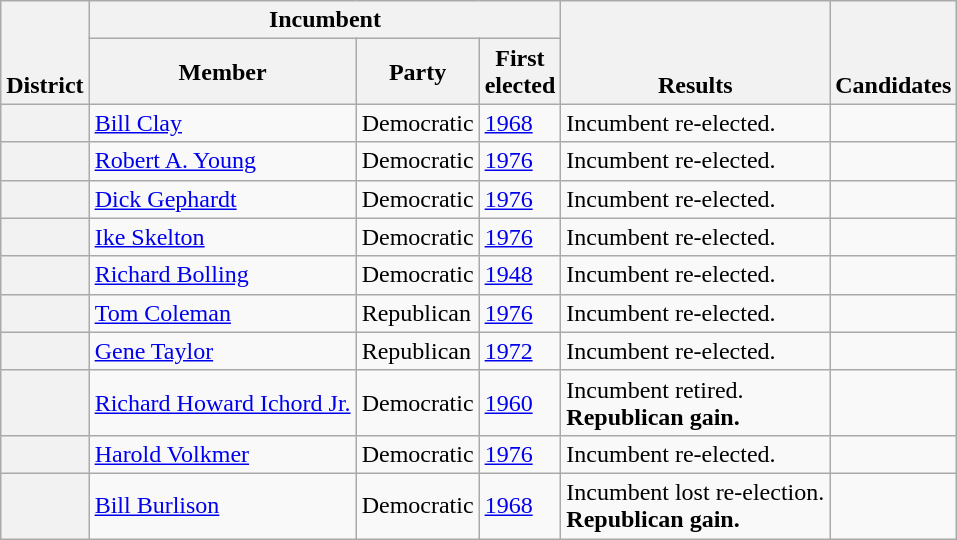<table class=wikitable>
<tr valign=bottom>
<th rowspan=2>District</th>
<th colspan=3>Incumbent</th>
<th rowspan=2>Results</th>
<th rowspan=2>Candidates</th>
</tr>
<tr>
<th>Member</th>
<th>Party</th>
<th>First<br>elected</th>
</tr>
<tr>
<th></th>
<td><a href='#'>Bill Clay</a></td>
<td>Democratic</td>
<td><a href='#'>1968</a></td>
<td>Incumbent re-elected.</td>
<td nowrap></td>
</tr>
<tr>
<th></th>
<td><a href='#'>Robert A. Young</a></td>
<td>Democratic</td>
<td><a href='#'>1976</a></td>
<td>Incumbent re-elected.</td>
<td nowrap></td>
</tr>
<tr>
<th></th>
<td><a href='#'>Dick Gephardt</a></td>
<td>Democratic</td>
<td><a href='#'>1976</a></td>
<td>Incumbent re-elected.</td>
<td nowrap></td>
</tr>
<tr>
<th></th>
<td><a href='#'>Ike Skelton</a></td>
<td>Democratic</td>
<td><a href='#'>1976</a></td>
<td>Incumbent re-elected.</td>
<td nowrap></td>
</tr>
<tr>
<th></th>
<td><a href='#'>Richard Bolling</a></td>
<td>Democratic</td>
<td><a href='#'>1948</a></td>
<td>Incumbent re-elected.</td>
<td nowrap></td>
</tr>
<tr>
<th></th>
<td><a href='#'>Tom Coleman</a></td>
<td>Republican</td>
<td><a href='#'>1976</a></td>
<td>Incumbent re-elected.</td>
<td nowrap></td>
</tr>
<tr>
<th></th>
<td><a href='#'>Gene Taylor</a></td>
<td>Republican</td>
<td><a href='#'>1972</a></td>
<td>Incumbent re-elected.</td>
<td nowrap></td>
</tr>
<tr>
<th></th>
<td><a href='#'>Richard Howard Ichord Jr.</a></td>
<td>Democratic</td>
<td><a href='#'>1960</a></td>
<td>Incumbent retired.<br><strong>Republican gain.</strong></td>
<td nowrap></td>
</tr>
<tr>
<th></th>
<td><a href='#'>Harold Volkmer</a></td>
<td>Democratic</td>
<td><a href='#'>1976</a></td>
<td>Incumbent re-elected.</td>
<td nowrap></td>
</tr>
<tr>
<th></th>
<td><a href='#'>Bill Burlison</a></td>
<td>Democratic</td>
<td><a href='#'>1968</a></td>
<td>Incumbent lost re-election.<br><strong>Republican gain.</strong></td>
<td nowrap></td>
</tr>
</table>
